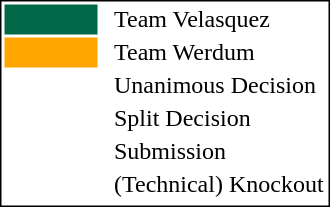<table style="border:1px solid black; float:left;">
<tr>
<td style="background:#006847; width:40px;"></td>
<td> </td>
<td>Team Velasquez</td>
</tr>
<tr>
<td style="background:#FFA500; width:40px;"></td>
<td> </td>
<td>Team Werdum</td>
</tr>
<tr>
<td style="width:60px;"></td>
<td> </td>
<td>Unanimous Decision</td>
</tr>
<tr>
<td style="width:60px;"></td>
<td> </td>
<td>Split Decision</td>
</tr>
<tr>
<td style="width:60px;"></td>
<td> </td>
<td>Submission</td>
</tr>
<tr>
<td style="width:60px;"></td>
<td> </td>
<td>(Technical) Knockout</td>
</tr>
<tr>
</tr>
</table>
